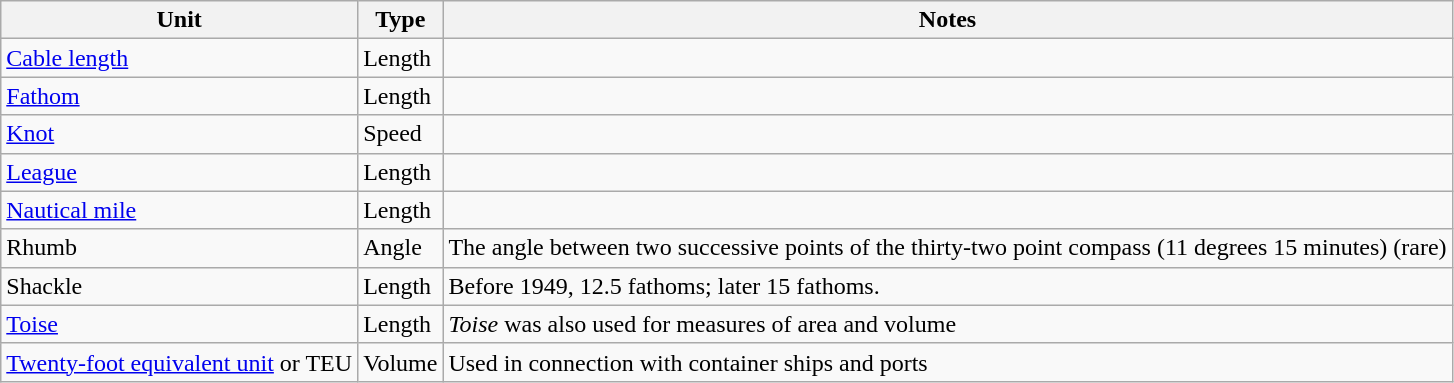<table class="wikitable sortable">
<tr>
<th>Unit</th>
<th>Type</th>
<th>Notes</th>
</tr>
<tr>
<td><a href='#'>Cable length</a></td>
<td>Length</td>
<td></td>
</tr>
<tr>
<td><a href='#'>Fathom</a></td>
<td>Length</td>
<td></td>
</tr>
<tr>
<td><a href='#'>Knot</a></td>
<td>Speed</td>
<td></td>
</tr>
<tr>
<td><a href='#'>League</a></td>
<td>Length</td>
<td></td>
</tr>
<tr>
<td><a href='#'>Nautical mile</a></td>
<td>Length</td>
<td></td>
</tr>
<tr>
<td>Rhumb</td>
<td>Angle</td>
<td>The angle between two successive points of the thirty-two point compass (11 degrees 15 minutes) (rare)</td>
</tr>
<tr>
<td>Shackle</td>
<td>Length</td>
<td>Before 1949, 12.5 fathoms; later 15 fathoms.</td>
</tr>
<tr>
<td><a href='#'>Toise</a></td>
<td>Length</td>
<td><em>Toise</em> was also used for measures of area and volume</td>
</tr>
<tr>
<td><a href='#'>Twenty-foot equivalent unit</a> or TEU</td>
<td>Volume</td>
<td>Used in connection with container ships and ports</td>
</tr>
</table>
